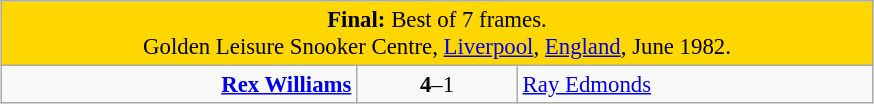<table class="wikitable" style="font-size: 95%; margin: 1em auto 1em auto;">
<tr>
<td colspan="3" align="center" bgcolor="#ffd700"><strong>Final:</strong> Best of 7 frames.<br>Golden Leisure Snooker Centre, <a href='#'>Liverpool</a>, <a href='#'>England</a>, June 1982.</td>
</tr>
<tr>
<td width="230" align="right"><strong><a href='#'>Rex Williams</a></strong> <br></td>
<td width="100" align="center"><strong>4</strong>–1</td>
<td width="230"><a href='#'>Ray Edmonds</a> <br></td>
</tr>
</table>
